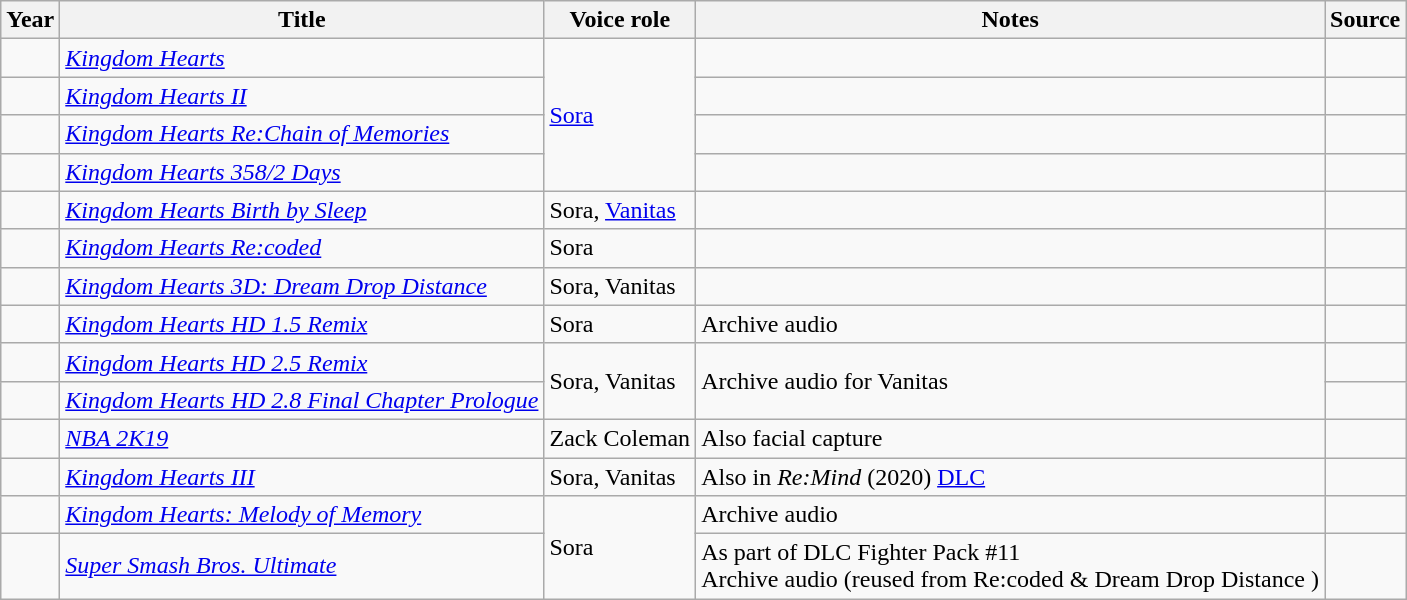<table class="wikitable sortable plainrowheaders">
<tr>
<th>Year</th>
<th>Title</th>
<th>Voice role</th>
<th class="unsortable">Notes</th>
<th class="unsortable">Source</th>
</tr>
<tr>
<td></td>
<td><em><a href='#'>Kingdom Hearts</a></em></td>
<td rowspan=4><a href='#'>Sora</a></td>
<td></td>
<td></td>
</tr>
<tr>
<td></td>
<td><em><a href='#'>Kingdom Hearts II</a></em></td>
<td></td>
<td></td>
</tr>
<tr>
<td></td>
<td><em><a href='#'>Kingdom Hearts Re:Chain of Memories</a></em></td>
<td></td>
<td></td>
</tr>
<tr>
<td></td>
<td><em><a href='#'>Kingdom Hearts 358/2 Days</a></em></td>
<td></td>
<td></td>
</tr>
<tr>
<td></td>
<td><em><a href='#'>Kingdom Hearts Birth by Sleep</a></em></td>
<td>Sora, <a href='#'>Vanitas</a></td>
<td></td>
<td></td>
</tr>
<tr>
<td></td>
<td><em><a href='#'>Kingdom Hearts Re:coded</a></em></td>
<td>Sora</td>
<td></td>
<td></td>
</tr>
<tr>
<td></td>
<td><em><a href='#'>Kingdom Hearts 3D: Dream Drop Distance</a></em></td>
<td>Sora, Vanitas</td>
<td></td>
<td></td>
</tr>
<tr>
<td></td>
<td><em><a href='#'>Kingdom Hearts HD 1.5 Remix</a></em></td>
<td>Sora</td>
<td>Archive audio</td>
<td></td>
</tr>
<tr>
<td></td>
<td><em><a href='#'>Kingdom Hearts HD 2.5 Remix</a></em></td>
<td rowspan=2>Sora, Vanitas</td>
<td rowspan=2>Archive audio for Vanitas</td>
<td></td>
</tr>
<tr>
<td></td>
<td><em><a href='#'>Kingdom Hearts HD 2.8 Final Chapter Prologue</a></em></td>
<td></td>
</tr>
<tr>
<td></td>
<td><em><a href='#'>NBA 2K19</a></em></td>
<td>Zack Coleman</td>
<td>Also facial capture</td>
<td></td>
</tr>
<tr>
<td></td>
<td><em><a href='#'>Kingdom Hearts III</a></em></td>
<td>Sora, Vanitas</td>
<td>Also in <em>Re:Mind</em> (2020) <a href='#'>DLC</a></td>
<td></td>
</tr>
<tr>
<td></td>
<td><em><a href='#'>Kingdom Hearts: Melody of Memory</a></em></td>
<td rowspan=2>Sora</td>
<td>Archive audio</td>
<td></td>
</tr>
<tr>
<td></td>
<td><em><a href='#'>Super Smash Bros. Ultimate</a></em></td>
<td>As part of DLC Fighter Pack #11<br>Archive audio (reused from Re:coded & Dream Drop Distance )</td>
<td></td>
</tr>
</table>
